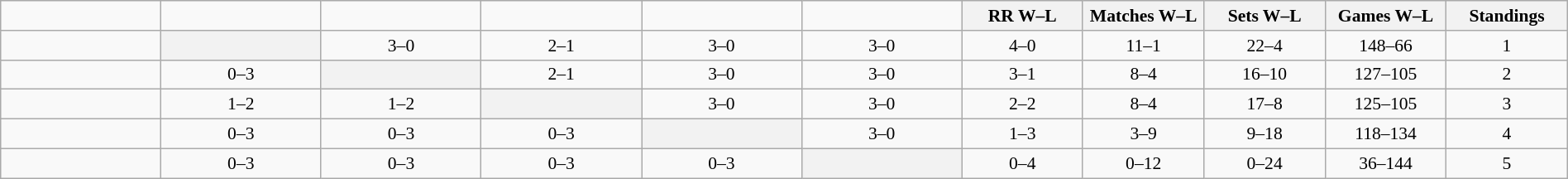<table class="wikitable" style="width: 100%; text-align:center; font-size:90%">
<tr>
<td width=108></td>
<td width=108></td>
<td width=108></td>
<td width=108></td>
<td width=108></td>
<td width=108></td>
<th width=80>RR W–L</th>
<th width=80>Matches W–L</th>
<th width=80>Sets W–L</th>
<th width=80>Games W–L</th>
<th width=80>Standings</th>
</tr>
<tr>
<td style="text-align:left;"></td>
<th bgcolor="ededed"></th>
<td>3–0</td>
<td>2–1</td>
<td>3–0</td>
<td>3–0</td>
<td>4–0</td>
<td>11–1</td>
<td>22–4</td>
<td>148–66</td>
<td>1</td>
</tr>
<tr>
<td style="text-align:left;"></td>
<td>0–3</td>
<th bgcolor="ededed"></th>
<td>2–1</td>
<td>3–0</td>
<td>3–0</td>
<td>3–1</td>
<td>8–4</td>
<td>16–10</td>
<td>127–105</td>
<td>2</td>
</tr>
<tr>
<td style="text-align:left;"></td>
<td>1–2</td>
<td>1–2</td>
<th bgcolor="ededed"></th>
<td>3–0</td>
<td>3–0</td>
<td>2–2</td>
<td>8–4</td>
<td>17–8</td>
<td>125–105</td>
<td>3</td>
</tr>
<tr>
<td style="text-align:left;"></td>
<td>0–3</td>
<td>0–3</td>
<td>0–3</td>
<th bgcolor="ededed"></th>
<td>3–0</td>
<td>1–3</td>
<td>3–9</td>
<td>9–18</td>
<td>118–134</td>
<td>4</td>
</tr>
<tr>
<td style="text-align:left;"></td>
<td>0–3</td>
<td>0–3</td>
<td>0–3</td>
<td>0–3</td>
<th bgcolor="ededed"></th>
<td>0–4</td>
<td>0–12</td>
<td>0–24</td>
<td>36–144</td>
<td>5</td>
</tr>
</table>
